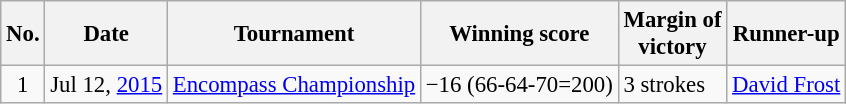<table class="wikitable" style="font-size:95%;">
<tr>
<th>No.</th>
<th>Date</th>
<th>Tournament</th>
<th>Winning score</th>
<th>Margin of<br>victory</th>
<th>Runner-up</th>
</tr>
<tr>
<td align=center>1</td>
<td>Jul 12, <a href='#'>2015</a></td>
<td><a href='#'>Encompass Championship</a></td>
<td>−16 (66-64-70=200)</td>
<td>3 strokes</td>
<td> <a href='#'>David Frost</a></td>
</tr>
</table>
